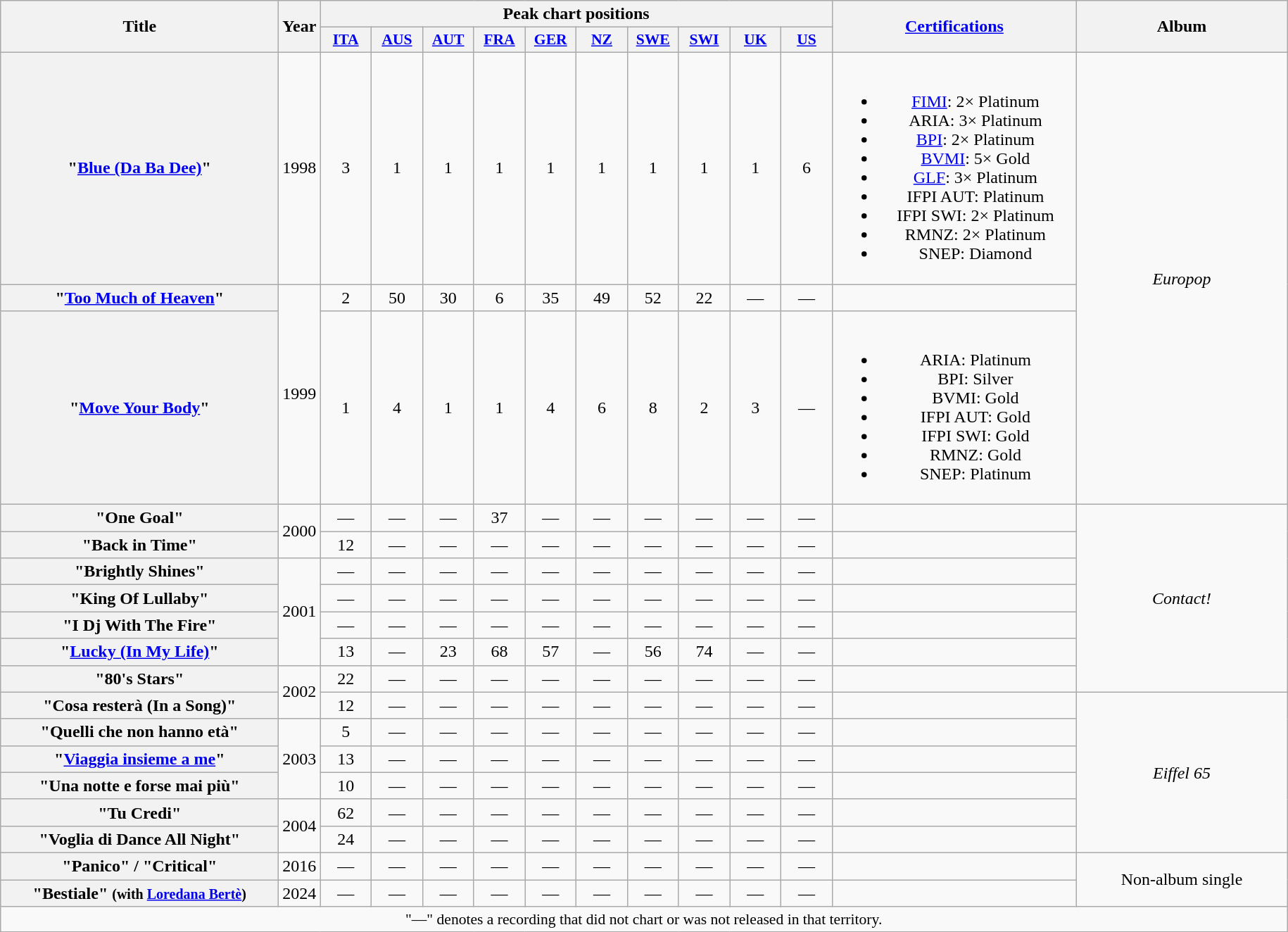<table class="wikitable plainrowheaders" style="text-align:center;">
<tr>
<th scope="col" rowspan="2" style="width:16em;">Title</th>
<th scope="col" rowspan="2">Year</th>
<th scope="col" colspan="10">Peak chart positions</th>
<th scope="col" rowspan="2" style="width:14em;"><a href='#'>Certifications</a></th>
<th scope="col" rowspan="2" style="width:12em;">Album</th>
</tr>
<tr>
<th scope="col" style="width:2.9em;font-size:90%;"><a href='#'>ITA</a><br></th>
<th scope="col" style="width:2.9em;font-size:90%;"><a href='#'>AUS</a><br></th>
<th scope="col" style="width:2.9em;font-size:90%;"><a href='#'>AUT</a><br></th>
<th scope="col" style="width:2.9em;font-size:90%;"><a href='#'>FRA</a><br></th>
<th scope="col" style="width:2.9em;font-size:90%;"><a href='#'>GER</a><br></th>
<th scope="col" style="width:2.9em;font-size:90%;"><a href='#'>NZ</a><br></th>
<th scope="col" style="width:2.9em;font-size:90%;"><a href='#'>SWE</a><br></th>
<th scope="col" style="width:2.9em;font-size:90%;"><a href='#'>SWI</a><br></th>
<th scope="col" style="width:2.9em;font-size:90%;"><a href='#'>UK</a><br></th>
<th scope="col" style="width:2.9em;font-size:90%;"><a href='#'>US</a><br></th>
</tr>
<tr>
<th scope="row">"<a href='#'>Blue (Da Ba Dee)</a>"</th>
<td>1998</td>
<td>3</td>
<td>1</td>
<td>1</td>
<td>1</td>
<td>1</td>
<td>1</td>
<td>1</td>
<td>1</td>
<td>1</td>
<td>6</td>
<td><br><ul><li><a href='#'>FIMI</a>: 2× Platinum</li><li>ARIA: 3× Platinum</li><li><a href='#'>BPI</a>: 2× Platinum</li><li><a href='#'>BVMI</a>: 5× Gold</li><li><a href='#'>GLF</a>: 3× Platinum</li><li>IFPI AUT: Platinum</li><li>IFPI SWI: 2× Platinum</li><li>RMNZ: 2× Platinum</li><li>SNEP: Diamond</li></ul></td>
<td rowspan="3"><em>Europop</em></td>
</tr>
<tr>
<th scope="row">"<a href='#'>Too Much of Heaven</a>"</th>
<td rowspan="2">1999</td>
<td>2</td>
<td>50</td>
<td>30</td>
<td>6</td>
<td>35</td>
<td>49</td>
<td>52</td>
<td>22</td>
<td>—</td>
<td>—</td>
<td></td>
</tr>
<tr>
<th scope="row">"<a href='#'>Move Your Body</a>"</th>
<td>1</td>
<td>4</td>
<td>1</td>
<td>1</td>
<td>4</td>
<td>6</td>
<td>8</td>
<td>2</td>
<td>3</td>
<td>—</td>
<td><br><ul><li>ARIA: Platinum</li><li>BPI: Silver</li><li>BVMI: Gold</li><li>IFPI AUT: Gold</li><li>IFPI SWI: Gold</li><li>RMNZ: Gold</li><li>SNEP: Platinum</li></ul></td>
</tr>
<tr>
<th scope="row">"One Goal"</th>
<td rowspan="2">2000</td>
<td>—</td>
<td>—</td>
<td>—</td>
<td>37</td>
<td>—</td>
<td>—</td>
<td>—</td>
<td>—</td>
<td>—</td>
<td>—</td>
<td></td>
<td rowspan="7"><em>Contact!</em></td>
</tr>
<tr>
<th scope="row">"Back in Time"</th>
<td>12</td>
<td>—</td>
<td>—</td>
<td>—</td>
<td>—</td>
<td>—</td>
<td>—</td>
<td>—</td>
<td>—</td>
<td>—</td>
<td></td>
</tr>
<tr>
<th scope="row">"Brightly Shines" </th>
<td rowspan="4">2001</td>
<td>—</td>
<td>—</td>
<td>—</td>
<td>—</td>
<td>—</td>
<td>—</td>
<td>—</td>
<td>—</td>
<td>—</td>
<td>—</td>
<td></td>
</tr>
<tr>
<th scope="row">"King Of Lullaby" </th>
<td>—</td>
<td>—</td>
<td>—</td>
<td>—</td>
<td>—</td>
<td>—</td>
<td>—</td>
<td>—</td>
<td>—</td>
<td>—</td>
<td></td>
</tr>
<tr>
<th scope="row">"I Dj With The Fire" </th>
<td>—</td>
<td>—</td>
<td>—</td>
<td>—</td>
<td>—</td>
<td>—</td>
<td>—</td>
<td>—</td>
<td>—</td>
<td>—</td>
<td></td>
</tr>
<tr>
<th scope="row">"<a href='#'>Lucky (In My Life)</a>"</th>
<td>13</td>
<td>—</td>
<td>23</td>
<td>68</td>
<td>57</td>
<td>—</td>
<td>56</td>
<td>74</td>
<td>—</td>
<td>—</td>
<td></td>
</tr>
<tr>
<th scope="row">"80's Stars"</th>
<td rowspan="2">2002</td>
<td>22</td>
<td>—</td>
<td>—</td>
<td>—</td>
<td>—</td>
<td>—</td>
<td>—</td>
<td>—</td>
<td>—</td>
<td>—</td>
<td></td>
</tr>
<tr>
<th scope="row">"Cosa resterà (In a Song)"</th>
<td>12</td>
<td>—</td>
<td>—</td>
<td>—</td>
<td>—</td>
<td>—</td>
<td>—</td>
<td>—</td>
<td>—</td>
<td>—</td>
<td></td>
<td rowspan="6"><em>Eiffel 65</em></td>
</tr>
<tr>
<th scope="row">"Quelli che non hanno età"</th>
<td rowspan="3">2003</td>
<td>5</td>
<td>—</td>
<td>—</td>
<td>—</td>
<td>—</td>
<td>—</td>
<td>—</td>
<td>—</td>
<td>—</td>
<td>—</td>
<td></td>
</tr>
<tr>
<th scope="row">"<a href='#'>Viaggia insieme a me</a>"</th>
<td>13</td>
<td>—</td>
<td>—</td>
<td>—</td>
<td>—</td>
<td>—</td>
<td>—</td>
<td>—</td>
<td>—</td>
<td>—</td>
<td></td>
</tr>
<tr>
<th scope="row">"Una notte e forse mai più"</th>
<td>10</td>
<td>—</td>
<td>—</td>
<td>—</td>
<td>—</td>
<td>—</td>
<td>—</td>
<td>—</td>
<td>—</td>
<td>—</td>
<td></td>
</tr>
<tr>
<th scope="row">"Tu Credi"</th>
<td rowspan="2">2004</td>
<td>62</td>
<td>—</td>
<td>—</td>
<td>—</td>
<td>—</td>
<td>—</td>
<td>—</td>
<td>—</td>
<td>—</td>
<td>—</td>
<td></td>
</tr>
<tr>
<th scope="row">"Voglia di Dance All Night"</th>
<td>24</td>
<td>—</td>
<td>—</td>
<td>—</td>
<td>—</td>
<td>—</td>
<td>—</td>
<td>—</td>
<td>—</td>
<td>—</td>
<td></td>
</tr>
<tr>
<th scope="row">"Panico" / "Critical"</th>
<td>2016</td>
<td>—</td>
<td>—</td>
<td>—</td>
<td>—</td>
<td>—</td>
<td>—</td>
<td>—</td>
<td>—</td>
<td>—</td>
<td>—</td>
<td></td>
<td rowspan="2">Non-album single</td>
</tr>
<tr>
<th scope="row">"Bestiale" <small>(with <a href='#'>Loredana Bertè</a>)</small></th>
<td>2024</td>
<td>—</td>
<td>—</td>
<td>—</td>
<td>—</td>
<td>—</td>
<td>—</td>
<td>—</td>
<td>—</td>
<td>—</td>
<td>—</td>
<td></td>
</tr>
<tr>
<td colspan="14" style="font-size:90%">"—" denotes a recording that did not chart or was not released in that territory.</td>
</tr>
</table>
